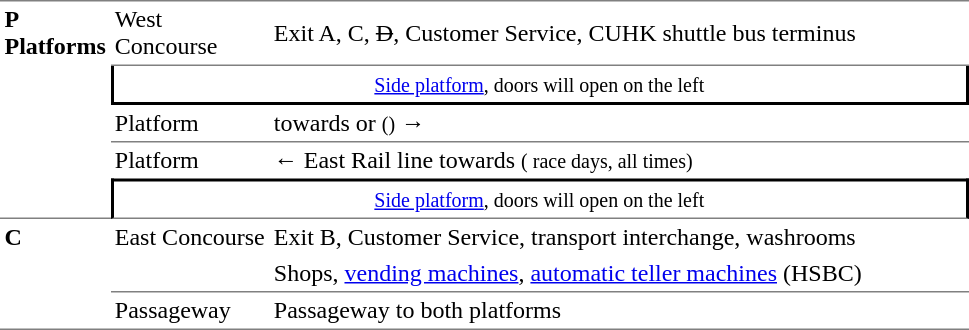<table border=0 cellspacing=0 cellpadding=3>
<tr>
<td style="border-top:solid 1px gray;border-bottom:solid 1px gray;width:50px;vertical-align:top;" rowspan=5><strong>P<br>Platforms</strong></td>
<td style="border-top:solid 1px gray;border-bottom:solid 1px gray;width:100px;">West Concourse</td>
<td style="border-top:solid 1px gray;border-bottom:solid 1px gray;width:460px;">Exit A, C, <s>D</s>, Customer Service, CUHK shuttle bus terminus</td>
</tr>
<tr>
<td style="border-right:solid 2px black;border-left:solid 2px black;border-bottom:solid 2px black;text-align:center;" colspan=2><small><a href='#'>Side platform</a>, doors will open on the left</small></td>
</tr>
<tr>
<td style="border-bottom:solid 1px gray;">Platform </td>
<td style="border-bottom:solid 1px gray;">  towards  or  <small>()</small> →</td>
</tr>
<tr>
<td>Platform </td>
<td>←  East Rail line towards  <small>( race days,  all times)</small></td>
</tr>
<tr>
<td style="border-top:solid 2px black;border-right:solid 2px black;border-left:solid 2px black;border-bottom:solid 1px gray;text-align:center;" colspan=2><small><a href='#'>Side platform</a>, doors will open on the left</small></td>
</tr>
<tr>
<td style="border-bottom:solid 1px gray;vertical-align:top;" rowspan=3><strong>C</strong></td>
<td style="border-bottom:solid 1px gray;vertical-align:top;" rowspan=2>East Concourse</td>
<td>Exit B, Customer Service, transport interchange, washrooms</td>
</tr>
<tr>
<td style="border-bottom:solid 1px gray;">Shops, <a href='#'>vending machines</a>, <a href='#'>automatic teller machines</a> (HSBC)</td>
</tr>
<tr>
<td style="border-bottom:solid 1px gray;">Passageway</td>
<td style="border-bottom:solid 1px gray;">Passageway to both platforms</td>
</tr>
</table>
